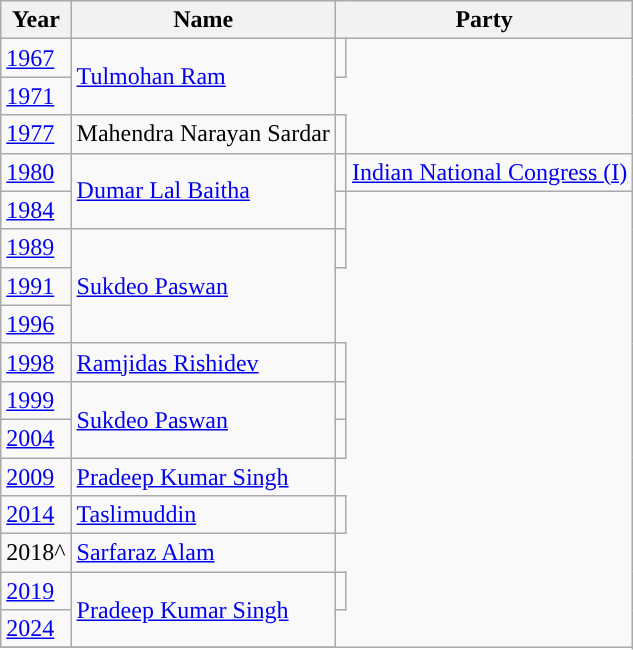<table class="wikitable">
<tr>
<th>Year</th>
<th>Name</th>
<th colspan="2">Party</th>
</tr>
<tr>
<td><a href='#'>1967</a></td>
<td rowspan="2"><a href='#'>Tulmohan Ram</a></td>
<td></td>
</tr>
<tr>
<td><a href='#'>1971</a></td>
</tr>
<tr>
<td><a href='#'>1977</a></td>
<td>Mahendra Narayan Sardar</td>
<td></td>
</tr>
<tr>
<td><a href='#'>1980</a></td>
<td rowspan="2"><a href='#'>Dumar Lal Baitha</a></td>
<td style="background-color: "></td>
<td><a href='#'>Indian National Congress (I)</a></td>
</tr>
<tr>
<td><a href='#'>1984</a></td>
<td></td>
</tr>
<tr>
<td><a href='#'>1989</a></td>
<td rowspan="3"><a href='#'>Sukdeo Paswan</a></td>
<td></td>
</tr>
<tr>
<td><a href='#'>1991</a></td>
</tr>
<tr>
<td><a href='#'>1996</a></td>
</tr>
<tr>
<td><a href='#'>1998</a></td>
<td><a href='#'>Ramjidas Rishidev</a></td>
<td></td>
</tr>
<tr>
<td><a href='#'>1999</a></td>
<td rowspan="2"><a href='#'>Sukdeo Paswan</a></td>
<td></td>
</tr>
<tr>
<td><a href='#'>2004</a></td>
<td></td>
</tr>
<tr>
<td><a href='#'>2009</a></td>
<td><a href='#'>Pradeep Kumar Singh</a></td>
</tr>
<tr>
<td><a href='#'>2014</a></td>
<td><a href='#'>Taslimuddin</a></td>
<td></td>
</tr>
<tr>
<td>2018^</td>
<td><a href='#'>Sarfaraz Alam</a></td>
</tr>
<tr>
<td><a href='#'>2019</a></td>
<td rowspan=2><a href='#'>Pradeep Kumar Singh</a></td>
<td></td>
</tr>
<tr>
<td><a href='#'>2024</a></td>
</tr>
<tr>
</tr>
</table>
